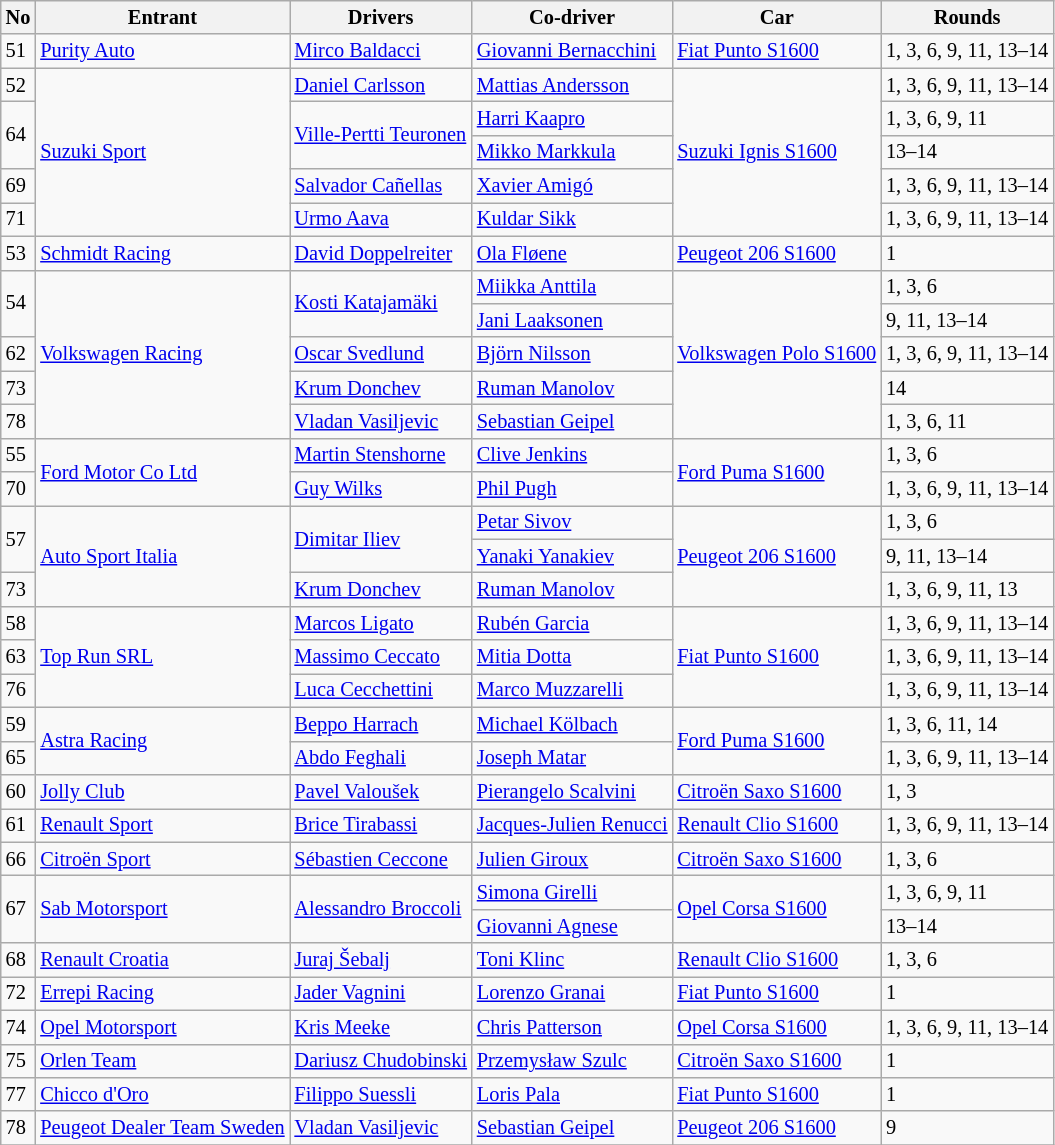<table class="wikitable" style="font-size: 85%">
<tr>
<th>No</th>
<th>Entrant</th>
<th>Drivers</th>
<th>Co-driver</th>
<th>Car</th>
<th>Rounds</th>
</tr>
<tr>
<td>51</td>
<td> <a href='#'>Purity Auto</a></td>
<td> <a href='#'>Mirco Baldacci</a></td>
<td> <a href='#'>Giovanni Bernacchini</a></td>
<td><a href='#'>Fiat Punto S1600</a></td>
<td>1, 3, 6, 9, 11, 13–14</td>
</tr>
<tr>
<td>52</td>
<td rowspan=5> <a href='#'>Suzuki Sport</a></td>
<td> <a href='#'>Daniel Carlsson</a></td>
<td> <a href='#'>Mattias Andersson</a></td>
<td rowspan=5><a href='#'>Suzuki Ignis S1600</a></td>
<td>1, 3, 6, 9, 11, 13–14</td>
</tr>
<tr>
<td rowspan=2>64</td>
<td rowspan=2> <a href='#'>Ville-Pertti Teuronen</a></td>
<td> <a href='#'>Harri Kaapro</a></td>
<td>1, 3, 6, 9, 11</td>
</tr>
<tr>
<td> <a href='#'>Mikko Markkula</a></td>
<td>13–14</td>
</tr>
<tr>
<td>69</td>
<td> <a href='#'>Salvador Cañellas</a></td>
<td> <a href='#'>Xavier Amigó</a></td>
<td>1, 3, 6, 9, 11, 13–14</td>
</tr>
<tr>
<td>71</td>
<td> <a href='#'>Urmo Aava</a></td>
<td> <a href='#'>Kuldar Sikk</a></td>
<td>1, 3, 6, 9, 11, 13–14</td>
</tr>
<tr>
<td>53</td>
<td> <a href='#'>Schmidt Racing</a></td>
<td> <a href='#'>David Doppelreiter</a></td>
<td> <a href='#'>Ola Fløene</a></td>
<td><a href='#'>Peugeot 206 S1600</a></td>
<td>1</td>
</tr>
<tr>
<td rowspan=2>54</td>
<td rowspan=5> <a href='#'>Volkswagen Racing</a></td>
<td rowspan=2> <a href='#'>Kosti Katajamäki</a></td>
<td> <a href='#'>Miikka Anttila</a></td>
<td rowspan=5><a href='#'>Volkswagen Polo S1600</a></td>
<td>1, 3, 6</td>
</tr>
<tr>
<td> <a href='#'>Jani Laaksonen</a></td>
<td>9, 11, 13–14</td>
</tr>
<tr>
<td>62</td>
<td> <a href='#'>Oscar Svedlund</a></td>
<td> <a href='#'>Björn Nilsson</a></td>
<td>1, 3, 6, 9, 11, 13–14</td>
</tr>
<tr>
<td>73</td>
<td> <a href='#'>Krum Donchev</a></td>
<td> <a href='#'>Ruman Manolov</a></td>
<td>14</td>
</tr>
<tr>
<td>78</td>
<td> <a href='#'>Vladan Vasiljevic</a></td>
<td> <a href='#'>Sebastian Geipel</a></td>
<td>1, 3, 6, 11</td>
</tr>
<tr>
<td>55</td>
<td rowspan=2> <a href='#'>Ford Motor Co Ltd</a></td>
<td> <a href='#'>Martin Stenshorne</a></td>
<td> <a href='#'>Clive Jenkins</a></td>
<td rowspan=2><a href='#'>Ford Puma S1600</a></td>
<td>1, 3, 6</td>
</tr>
<tr>
<td>70</td>
<td> <a href='#'>Guy Wilks</a></td>
<td> <a href='#'>Phil Pugh</a></td>
<td>1, 3, 6, 9, 11, 13–14</td>
</tr>
<tr>
<td rowspan=2>57</td>
<td rowspan=3> <a href='#'>Auto Sport Italia</a></td>
<td rowspan=2> <a href='#'>Dimitar Iliev</a></td>
<td> <a href='#'>Petar Sivov</a></td>
<td rowspan=3><a href='#'>Peugeot 206 S1600</a></td>
<td>1, 3, 6</td>
</tr>
<tr>
<td> <a href='#'>Yanaki Yanakiev</a></td>
<td>9, 11, 13–14</td>
</tr>
<tr>
<td>73</td>
<td> <a href='#'>Krum Donchev</a></td>
<td> <a href='#'>Ruman Manolov</a></td>
<td>1, 3, 6, 9, 11, 13</td>
</tr>
<tr>
<td>58</td>
<td rowspan=3> <a href='#'>Top Run SRL</a></td>
<td> <a href='#'>Marcos Ligato</a></td>
<td> <a href='#'>Rubén Garcia</a></td>
<td rowspan=3><a href='#'>Fiat Punto S1600</a></td>
<td>1, 3, 6, 9, 11, 13–14</td>
</tr>
<tr>
<td>63</td>
<td> <a href='#'>Massimo Ceccato</a></td>
<td> <a href='#'>Mitia Dotta</a></td>
<td>1, 3, 6, 9, 11, 13–14</td>
</tr>
<tr>
<td>76</td>
<td> <a href='#'>Luca Cecchettini</a></td>
<td> <a href='#'>Marco Muzzarelli</a></td>
<td>1, 3, 6, 9, 11, 13–14</td>
</tr>
<tr>
<td>59</td>
<td rowspan=2> <a href='#'>Astra Racing</a></td>
<td> <a href='#'>Beppo Harrach</a></td>
<td> <a href='#'>Michael Kölbach</a></td>
<td rowspan=2><a href='#'>Ford Puma S1600</a></td>
<td>1, 3, 6, 11, 14</td>
</tr>
<tr>
<td>65</td>
<td> <a href='#'>Abdo Feghali</a></td>
<td> <a href='#'>Joseph Matar</a></td>
<td>1, 3, 6, 9, 11, 13–14</td>
</tr>
<tr>
<td>60</td>
<td> <a href='#'>Jolly Club</a></td>
<td> <a href='#'>Pavel Valoušek</a></td>
<td> <a href='#'>Pierangelo Scalvini</a></td>
<td><a href='#'>Citroën Saxo S1600</a></td>
<td>1, 3</td>
</tr>
<tr>
<td>61</td>
<td> <a href='#'>Renault Sport</a></td>
<td> <a href='#'>Brice Tirabassi</a></td>
<td> <a href='#'>Jacques-Julien Renucci</a></td>
<td><a href='#'>Renault Clio S1600</a></td>
<td>1, 3, 6, 9, 11, 13–14</td>
</tr>
<tr>
<td>66</td>
<td> <a href='#'>Citroën Sport</a></td>
<td> <a href='#'>Sébastien Ceccone</a></td>
<td> <a href='#'>Julien Giroux</a></td>
<td><a href='#'>Citroën Saxo S1600</a></td>
<td>1, 3, 6</td>
</tr>
<tr>
<td rowspan=2>67</td>
<td rowspan=2> <a href='#'>Sab Motorsport</a></td>
<td rowspan=2> <a href='#'>Alessandro Broccoli</a></td>
<td> <a href='#'>Simona Girelli</a></td>
<td rowspan=2><a href='#'>Opel Corsa S1600</a></td>
<td>1, 3, 6, 9, 11</td>
</tr>
<tr>
<td> <a href='#'>Giovanni Agnese</a></td>
<td>13–14</td>
</tr>
<tr>
<td>68</td>
<td> <a href='#'>Renault Croatia</a></td>
<td> <a href='#'>Juraj Šebalj</a></td>
<td> <a href='#'>Toni Klinc</a></td>
<td><a href='#'>Renault Clio S1600</a></td>
<td>1, 3, 6</td>
</tr>
<tr>
<td>72</td>
<td> <a href='#'>Errepi Racing</a></td>
<td> <a href='#'>Jader Vagnini</a></td>
<td> <a href='#'>Lorenzo Granai</a></td>
<td><a href='#'>Fiat Punto S1600</a></td>
<td>1</td>
</tr>
<tr>
<td>74</td>
<td> <a href='#'>Opel Motorsport</a></td>
<td> <a href='#'>Kris Meeke</a></td>
<td> <a href='#'>Chris Patterson</a></td>
<td><a href='#'>Opel Corsa S1600</a></td>
<td>1, 3, 6, 9, 11, 13–14</td>
</tr>
<tr>
<td>75</td>
<td> <a href='#'>Orlen Team</a></td>
<td> <a href='#'>Dariusz Chudobinski</a></td>
<td> <a href='#'>Przemysław Szulc</a></td>
<td><a href='#'>Citroën Saxo S1600</a></td>
<td>1</td>
</tr>
<tr>
<td>77</td>
<td> <a href='#'>Chicco d'Oro</a></td>
<td> <a href='#'>Filippo Suessli</a></td>
<td> <a href='#'>Loris Pala</a></td>
<td><a href='#'>Fiat Punto S1600</a></td>
<td>1</td>
</tr>
<tr>
<td>78</td>
<td> <a href='#'>Peugeot Dealer Team Sweden</a></td>
<td> <a href='#'>Vladan Vasiljevic</a></td>
<td> <a href='#'>Sebastian Geipel</a></td>
<td><a href='#'>Peugeot 206 S1600</a></td>
<td>9</td>
</tr>
<tr>
</tr>
</table>
